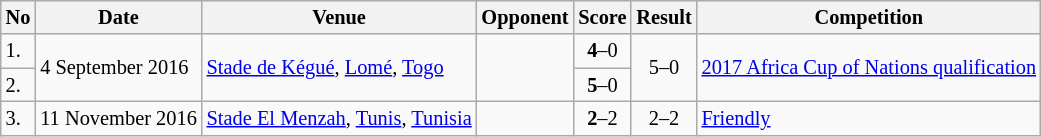<table class="wikitable" style="font-size:85%;">
<tr>
<th>No</th>
<th>Date</th>
<th>Venue</th>
<th>Opponent</th>
<th>Score</th>
<th>Result</th>
<th>Competition</th>
</tr>
<tr>
<td>1.</td>
<td rowspan="2">4 September 2016</td>
<td rowspan="2"><a href='#'>Stade de Kégué</a>, <a href='#'>Lomé</a>, <a href='#'>Togo</a></td>
<td rowspan="2"></td>
<td align=center><strong>4</strong>–0</td>
<td rowspan="2" style="text-align:center">5–0</td>
<td rowspan="2"><a href='#'>2017 Africa Cup of Nations qualification</a></td>
</tr>
<tr>
<td>2.</td>
<td align=center><strong>5</strong>–0</td>
</tr>
<tr>
<td>3.</td>
<td>11 November 2016</td>
<td><a href='#'>Stade El Menzah</a>, <a href='#'>Tunis</a>, <a href='#'>Tunisia</a></td>
<td></td>
<td align=center><strong>2</strong>–2</td>
<td align=center>2–2</td>
<td><a href='#'>Friendly</a></td>
</tr>
</table>
